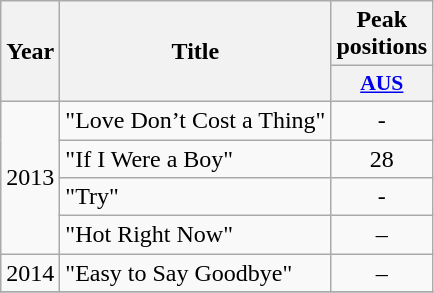<table class="wikitable">
<tr>
<th align="center" rowspan="2" width="10">Year</th>
<th align="center" rowspan="2">Title</th>
<th align="center" colspan="1" width="20">Peak positions</th>
</tr>
<tr>
<th scope="col" style="width:3em;font-size:90%;"><a href='#'>AUS</a><br></th>
</tr>
<tr>
<td style="text-align:center;" rowspan=4>2013</td>
<td>"Love Don’t Cost a Thing"</td>
<td style="text-align:center;">-</td>
</tr>
<tr>
<td>"If I Were a Boy"</td>
<td style="text-align:center;">28</td>
</tr>
<tr>
<td>"Try"</td>
<td style="text-align:center;">-</td>
</tr>
<tr>
<td>"Hot Right Now"</td>
<td style="text-align:center;">–</td>
</tr>
<tr>
<td style="text-align:center;" rowspan=1>2014</td>
<td>"Easy to Say Goodbye"</td>
<td style="text-align:center;">–</td>
</tr>
<tr>
</tr>
</table>
